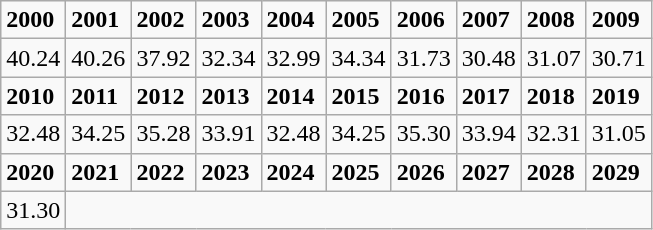<table class="wikitable">
<tr>
<td><strong>2000</strong></td>
<td><strong>2001</strong></td>
<td><strong>2002</strong></td>
<td><strong>2003</strong></td>
<td><strong>2004</strong></td>
<td><strong>2005</strong></td>
<td><strong>2006</strong></td>
<td><strong>2007</strong></td>
<td><strong>2008</strong></td>
<td><strong>2009</strong></td>
</tr>
<tr>
<td>40.24</td>
<td>40.26</td>
<td>37.92</td>
<td>32.34</td>
<td>32.99</td>
<td>34.34</td>
<td>31.73</td>
<td>30.48</td>
<td>31.07</td>
<td>30.71</td>
</tr>
<tr>
<td><strong>2010</strong></td>
<td><strong>2011</strong></td>
<td><strong>2012</strong></td>
<td><strong>2013</strong></td>
<td><strong>2014</strong></td>
<td><strong>2015</strong></td>
<td><strong>2016</strong></td>
<td><strong>2017</strong></td>
<td><strong>2018</strong></td>
<td><strong>2019</strong></td>
</tr>
<tr>
<td>32.48</td>
<td>34.25</td>
<td>35.28</td>
<td>33.91</td>
<td>32.48</td>
<td>34.25</td>
<td>35.30</td>
<td>33.94</td>
<td>32.31</td>
<td>31.05</td>
</tr>
<tr>
<td><strong>2020</strong></td>
<td><strong>2021</strong></td>
<td><strong>2022</strong></td>
<td><strong>2023</strong></td>
<td><strong>2024</strong></td>
<td><strong>2025</strong></td>
<td><strong>2026</strong></td>
<td><strong>2027</strong></td>
<td><strong>2028</strong></td>
<td><strong>2029</strong></td>
</tr>
<tr>
<td>31.30</td>
</tr>
</table>
